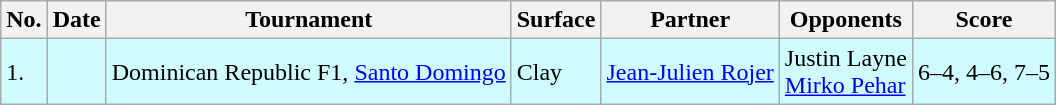<table class="sortable wikitable">
<tr>
<th>No.</th>
<th>Date</th>
<th>Tournament</th>
<th>Surface</th>
<th>Partner</th>
<th>Opponents</th>
<th class="unsortable">Score</th>
</tr>
<tr style="background:#cffcff;">
<td>1.</td>
<td></td>
<td>Dominican Republic F1, <a href='#'>Santo Domingo</a></td>
<td>Clay</td>
<td> <a href='#'>Jean-Julien Rojer</a></td>
<td> Justin Layne <br>  <a href='#'>Mirko Pehar</a></td>
<td>6–4, 4–6, 7–5</td>
</tr>
</table>
